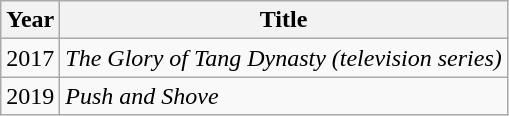<table class="wikitable">
<tr>
<th>Year</th>
<th>Title</th>
</tr>
<tr>
<td>2017</td>
<td><em>The Glory of Tang Dynasty (television series)</em></td>
</tr>
<tr>
<td>2019</td>
<td><em>Push and Shove</em></td>
</tr>
</table>
